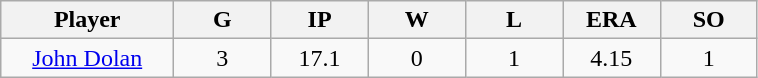<table class="wikitable sortable">
<tr>
<th bgcolor="#DDDDFF" width="16%">Player</th>
<th bgcolor="#DDDDFF" width="9%">G</th>
<th bgcolor="#DDDDFF" width="9%">IP</th>
<th bgcolor="#DDDDFF" width="9%">W</th>
<th bgcolor="#DDDDFF" width="9%">L</th>
<th bgcolor="#DDDDFF" width="9%">ERA</th>
<th bgcolor="#DDDDFF" width="9%">SO</th>
</tr>
<tr align="center">
<td><a href='#'>John Dolan</a></td>
<td>3</td>
<td>17.1</td>
<td>0</td>
<td>1</td>
<td>4.15</td>
<td>1</td>
</tr>
</table>
